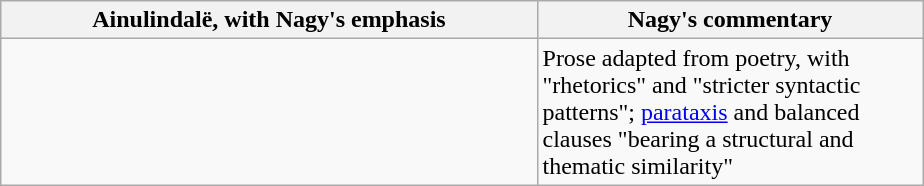<table class="wikitable" style="margin: 1em auto;">
<tr>
<th scope="col" style="width: 350px;">Ainulindalë, with Nagy's emphasis</th>
<th scope="col" style="width: 250px;">Nagy's commentary</th>
</tr>
<tr>
<td style="vertical-align: top;"></td>
<td>Prose adapted from poetry, with "rhetorics" and "stricter syntactic patterns"; <a href='#'>parataxis</a> and balanced clauses "bearing a structural and thematic similarity"</td>
</tr>
</table>
